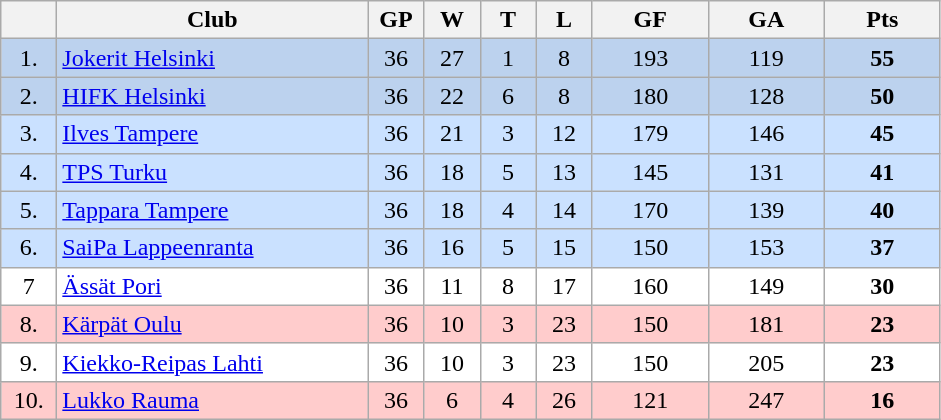<table class="wikitable">
<tr>
<th width="30"></th>
<th width="200">Club</th>
<th width="30">GP</th>
<th width="30">W</th>
<th width="30">T</th>
<th width="30">L</th>
<th width="70">GF</th>
<th width="70">GA</th>
<th width="70">Pts</th>
</tr>
<tr bgcolor="#BCD2EE" align="center">
<td>1.</td>
<td align="left"><a href='#'>Jokerit Helsinki</a></td>
<td>36</td>
<td>27</td>
<td>1</td>
<td>8</td>
<td>193</td>
<td>119</td>
<td><strong>55</strong></td>
</tr>
<tr bgcolor="#BCD2EE" align="center">
<td>2.</td>
<td align="left"><a href='#'>HIFK Helsinki</a></td>
<td>36</td>
<td>22</td>
<td>6</td>
<td>8</td>
<td>180</td>
<td>128</td>
<td><strong>50</strong></td>
</tr>
<tr bgcolor="#CAE1FF" align="center">
<td>3.</td>
<td align="left"><a href='#'>Ilves Tampere</a></td>
<td>36</td>
<td>21</td>
<td>3</td>
<td>12</td>
<td>179</td>
<td>146</td>
<td><strong>45</strong></td>
</tr>
<tr bgcolor="#CAE1FF" align="center">
<td>4.</td>
<td align="left"><a href='#'>TPS Turku</a></td>
<td>36</td>
<td>18</td>
<td>5</td>
<td>13</td>
<td>145</td>
<td>131</td>
<td><strong>41</strong></td>
</tr>
<tr bgcolor="#CAE1FF" align="center">
<td>5.</td>
<td align="left"><a href='#'>Tappara Tampere</a></td>
<td>36</td>
<td>18</td>
<td>4</td>
<td>14</td>
<td>170</td>
<td>139</td>
<td><strong>40</strong></td>
</tr>
<tr bgcolor="#CAE1FF" align="center">
<td>6.</td>
<td align="left"><a href='#'>SaiPa Lappeenranta</a></td>
<td>36</td>
<td>16</td>
<td>5</td>
<td>15</td>
<td>150</td>
<td>153</td>
<td><strong>37</strong></td>
</tr>
<tr bgcolor="#FFFFFF" align="center">
<td>7</td>
<td align="left"><a href='#'>Ässät Pori</a></td>
<td>36</td>
<td>11</td>
<td>8</td>
<td>17</td>
<td>160</td>
<td>149</td>
<td><strong>30</strong></td>
</tr>
<tr bgcolor="#ffcccc" align="center">
<td>8.</td>
<td align="left"><a href='#'>Kärpät Oulu</a></td>
<td>36</td>
<td>10</td>
<td>3</td>
<td>23</td>
<td>150</td>
<td>181</td>
<td><strong>23</strong></td>
</tr>
<tr bgcolor="#FFFFFF" align="center">
<td>9.</td>
<td align="left"><a href='#'>Kiekko-Reipas Lahti</a></td>
<td>36</td>
<td>10</td>
<td>3</td>
<td>23</td>
<td>150</td>
<td>205</td>
<td><strong>23</strong></td>
</tr>
<tr bgcolor="#ffcccc" align="center">
<td>10.</td>
<td align="left"><a href='#'>Lukko Rauma</a></td>
<td>36</td>
<td>6</td>
<td>4</td>
<td>26</td>
<td>121</td>
<td>247</td>
<td><strong>16</strong></td>
</tr>
</table>
